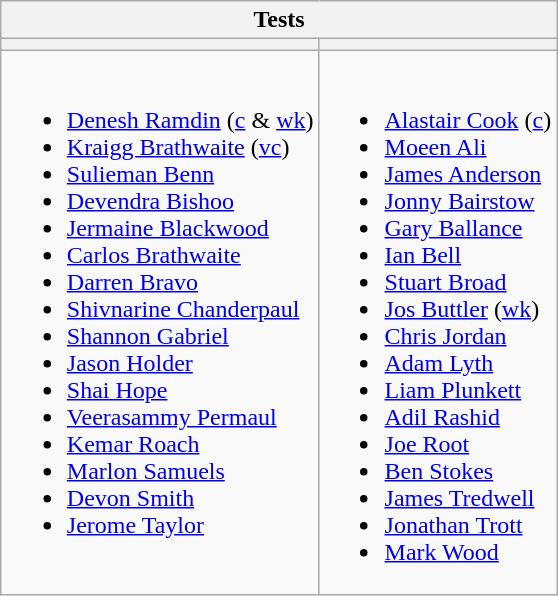<table class="wikitable" style="margin:auto">
<tr>
<th colspan="2">Tests</th>
</tr>
<tr>
<th></th>
<th></th>
</tr>
<tr style="vertical-align:top">
<td><br><ul><li><a href='#'>Denesh Ramdin</a> (<a href='#'>c</a> & <a href='#'>wk</a>)</li><li><a href='#'>Kraigg Brathwaite</a> (<a href='#'>vc</a>)</li><li><a href='#'>Sulieman Benn</a></li><li><a href='#'>Devendra Bishoo</a></li><li><a href='#'>Jermaine Blackwood</a></li><li><a href='#'>Carlos Brathwaite</a></li><li><a href='#'>Darren Bravo</a></li><li><a href='#'>Shivnarine Chanderpaul</a></li><li><a href='#'>Shannon Gabriel</a></li><li><a href='#'>Jason Holder</a></li><li><a href='#'>Shai Hope</a></li><li><a href='#'>Veerasammy Permaul</a></li><li><a href='#'>Kemar Roach</a></li><li><a href='#'>Marlon Samuels</a></li><li><a href='#'>Devon Smith</a></li><li><a href='#'>Jerome Taylor</a></li></ul></td>
<td><br><ul><li><a href='#'>Alastair Cook</a> (<a href='#'>c</a>)</li><li><a href='#'>Moeen Ali</a></li><li><a href='#'>James Anderson</a></li><li><a href='#'>Jonny Bairstow</a></li><li><a href='#'>Gary Ballance</a></li><li><a href='#'>Ian Bell</a></li><li><a href='#'>Stuart Broad</a></li><li><a href='#'>Jos Buttler</a> (<a href='#'>wk</a>)</li><li><a href='#'>Chris Jordan</a></li><li><a href='#'>Adam Lyth</a></li><li><a href='#'>Liam Plunkett</a></li><li><a href='#'>Adil Rashid</a></li><li><a href='#'>Joe Root</a></li><li><a href='#'>Ben Stokes</a></li><li><a href='#'>James Tredwell</a></li><li><a href='#'>Jonathan Trott</a></li><li><a href='#'>Mark Wood</a></li></ul></td>
</tr>
</table>
